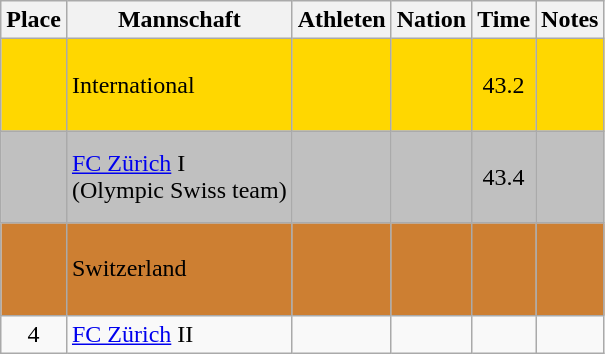<table class="wikitable sortable">
<tr>
<th>Place</th>
<th>Mannschaft</th>
<th>Athleten</th>
<th>Nation</th>
<th>Time</th>
<th>Notes</th>
</tr>
<tr style="background:gold;">
<td align=center></td>
<td>International</td>
<td><br><br><br></td>
<td><br><br><br></td>
<td align=center>43.2 </td>
<td></td>
</tr>
<tr style="background:silver;">
<td align=center></td>
<td><a href='#'>FC Zürich</a> I<br>(Olympic Swiss team)</td>
<td><br><br><br></td>
<td></td>
<td align=center>43.4</td>
<td></td>
</tr>
<tr style="background:#CD7F32;">
<td align=center></td>
<td>Switzerland</td>
<td><br><br><br></td>
<td></td>
<td></td>
<td></td>
</tr>
<tr>
<td align=center>4</td>
<td><a href='#'>FC Zürich</a> II</td>
<td></td>
<td></td>
<td></td>
<td></td>
</tr>
</table>
